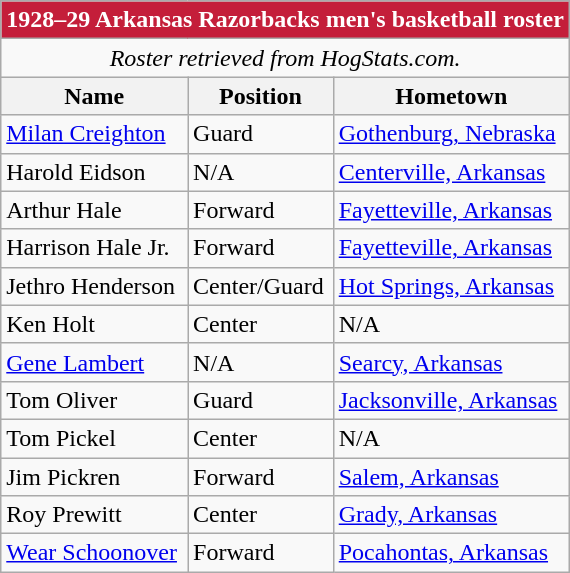<table class="wikitable">
<tr>
<td colspan="9" style="background-color: #C41E3A; color: #FFFFFF"><strong>1928–29 Arkansas Razorbacks men's basketball roster</strong></td>
</tr>
<tr>
<td colspan="9" align="center"><em>Roster retrieved from HogStats.com. </em></td>
</tr>
<tr>
<th>Name</th>
<th>Position</th>
<th>Hometown</th>
</tr>
<tr>
<td><a href='#'>Milan Creighton</a></td>
<td>Guard</td>
<td><a href='#'>Gothenburg, Nebraska</a></td>
</tr>
<tr>
<td>Harold Eidson</td>
<td>N/A</td>
<td><a href='#'>Centerville, Arkansas</a></td>
</tr>
<tr>
<td>Arthur Hale</td>
<td>Forward</td>
<td><a href='#'>Fayetteville, Arkansas</a></td>
</tr>
<tr>
<td>Harrison Hale Jr.</td>
<td>Forward</td>
<td><a href='#'>Fayetteville, Arkansas</a></td>
</tr>
<tr>
<td>Jethro Henderson</td>
<td>Center/Guard</td>
<td><a href='#'>Hot Springs, Arkansas</a></td>
</tr>
<tr>
<td>Ken Holt</td>
<td>Center</td>
<td>N/A</td>
</tr>
<tr>
<td><a href='#'>Gene Lambert</a></td>
<td>N/A</td>
<td><a href='#'>Searcy, Arkansas</a></td>
</tr>
<tr>
<td>Tom Oliver</td>
<td>Guard</td>
<td><a href='#'>Jacksonville, Arkansas</a></td>
</tr>
<tr>
<td>Tom Pickel</td>
<td>Center</td>
<td>N/A</td>
</tr>
<tr>
<td>Jim Pickren</td>
<td>Forward</td>
<td><a href='#'>Salem, Arkansas</a></td>
</tr>
<tr>
<td>Roy Prewitt</td>
<td>Center</td>
<td><a href='#'>Grady, Arkansas</a></td>
</tr>
<tr>
<td><a href='#'>Wear Schoonover</a></td>
<td>Forward</td>
<td><a href='#'>Pocahontas, Arkansas</a></td>
</tr>
</table>
